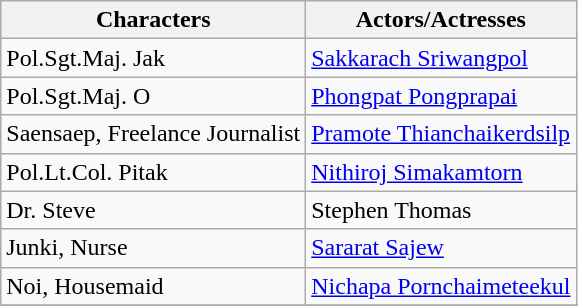<table class="wikitable">
<tr>
<th>Characters</th>
<th>Actors/Actresses</th>
</tr>
<tr>
<td>Pol.Sgt.Maj. Jak</td>
<td><a href='#'>Sakkarach Sriwangpol</a></td>
</tr>
<tr>
<td>Pol.Sgt.Maj. O</td>
<td><a href='#'>Phongpat Pongprapai</a></td>
</tr>
<tr>
<td>Saensaep, Freelance Journalist</td>
<td><a href='#'>Pramote Thianchaikerdsilp</a></td>
</tr>
<tr>
<td>Pol.Lt.Col. Pitak</td>
<td><a href='#'>Nithiroj Simakamtorn</a></td>
</tr>
<tr>
<td>Dr. Steve</td>
<td>Stephen Thomas</td>
</tr>
<tr>
<td>Junki, Nurse</td>
<td><a href='#'>Sararat Sajew</a></td>
</tr>
<tr>
<td>Noi, Housemaid</td>
<td><a href='#'>Nichapa Pornchaimeteekul</a></td>
</tr>
<tr>
</tr>
</table>
